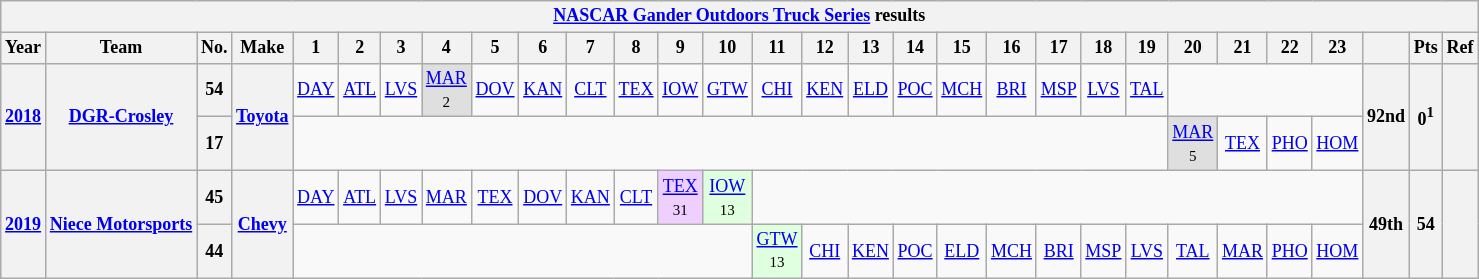<table class="wikitable" style="text-align:center; font-size:75%">
<tr>
<th colspan=45><a href='#'>NASCAR Gander Outdoors Truck Series</a> results</th>
</tr>
<tr>
<th>Year</th>
<th>Team</th>
<th>No.</th>
<th>Make</th>
<th>1</th>
<th>2</th>
<th>3</th>
<th>4</th>
<th>5</th>
<th>6</th>
<th>7</th>
<th>8</th>
<th>9</th>
<th>10</th>
<th>11</th>
<th>12</th>
<th>13</th>
<th>14</th>
<th>15</th>
<th>16</th>
<th>17</th>
<th>18</th>
<th>19</th>
<th>20</th>
<th>21</th>
<th>22</th>
<th>23</th>
<th></th>
<th>Pts</th>
<th>Ref</th>
</tr>
<tr>
<th rowspan=2><a href='#'>2018</a></th>
<th rowspan=2><a href='#'>DGR-Crosley</a></th>
<th>54</th>
<th rowspan=2><a href='#'>Toyota</a></th>
<td><a href='#'>DAY</a></td>
<td><a href='#'>ATL</a></td>
<td><a href='#'>LVS</a></td>
<td style="background:#DFDFDF;"><a href='#'>MAR</a><br><small>2</small></td>
<td><a href='#'>DOV</a></td>
<td><a href='#'>KAN</a></td>
<td><a href='#'>CLT</a></td>
<td><a href='#'>TEX</a></td>
<td><a href='#'>IOW</a></td>
<td><a href='#'>GTW</a></td>
<td><a href='#'>CHI</a></td>
<td><a href='#'>KEN</a></td>
<td><a href='#'>ELD</a></td>
<td><a href='#'>POC</a></td>
<td><a href='#'>MCH</a></td>
<td><a href='#'>BRI</a></td>
<td><a href='#'>MSP</a></td>
<td><a href='#'>LVS</a></td>
<td><a href='#'>TAL</a></td>
<td colspan=4></td>
<th rowspan=2>92nd</th>
<th rowspan=2>0<sup>1</sup></th>
<th rowspan=2></th>
</tr>
<tr>
<th>17</th>
<td colspan=19></td>
<td style="background:#DFDFDF;"><a href='#'>MAR</a><br><small>5</small></td>
<td><a href='#'>TEX</a></td>
<td><a href='#'>PHO</a></td>
<td><a href='#'>HOM</a></td>
</tr>
<tr>
<th rowspan=2><a href='#'>2019</a></th>
<th rowspan=2><a href='#'>Niece Motorsports</a></th>
<th>45</th>
<th rowspan=2><a href='#'>Chevy</a></th>
<td><a href='#'>DAY</a></td>
<td><a href='#'>ATL</a></td>
<td><a href='#'>LVS</a></td>
<td><a href='#'>MAR</a></td>
<td><a href='#'>TEX</a></td>
<td><a href='#'>DOV</a></td>
<td><a href='#'>KAN</a></td>
<td><a href='#'>CLT</a></td>
<td style="background:#EFCFFF;"><a href='#'>TEX</a><br><small>31</small></td>
<td style="background:#DFFFDF;"><a href='#'>IOW</a><br><small>13</small></td>
<td colspan=13></td>
<th rowspan=2>49th</th>
<th rowspan=2>54</th>
<th rowspan=2></th>
</tr>
<tr>
<th>44</th>
<td colspan=10></td>
<td style="background:#DFFFDF;"><a href='#'>GTW</a><br><small>13</small></td>
<td><a href='#'>CHI</a></td>
<td><a href='#'>KEN</a></td>
<td><a href='#'>POC</a></td>
<td><a href='#'>ELD</a></td>
<td><a href='#'>MCH</a></td>
<td><a href='#'>BRI</a></td>
<td><a href='#'>MSP</a></td>
<td><a href='#'>LVS</a></td>
<td><a href='#'>TAL</a></td>
<td><a href='#'>MAR</a></td>
<td><a href='#'>PHO</a></td>
<td><a href='#'>HOM</a></td>
</tr>
</table>
